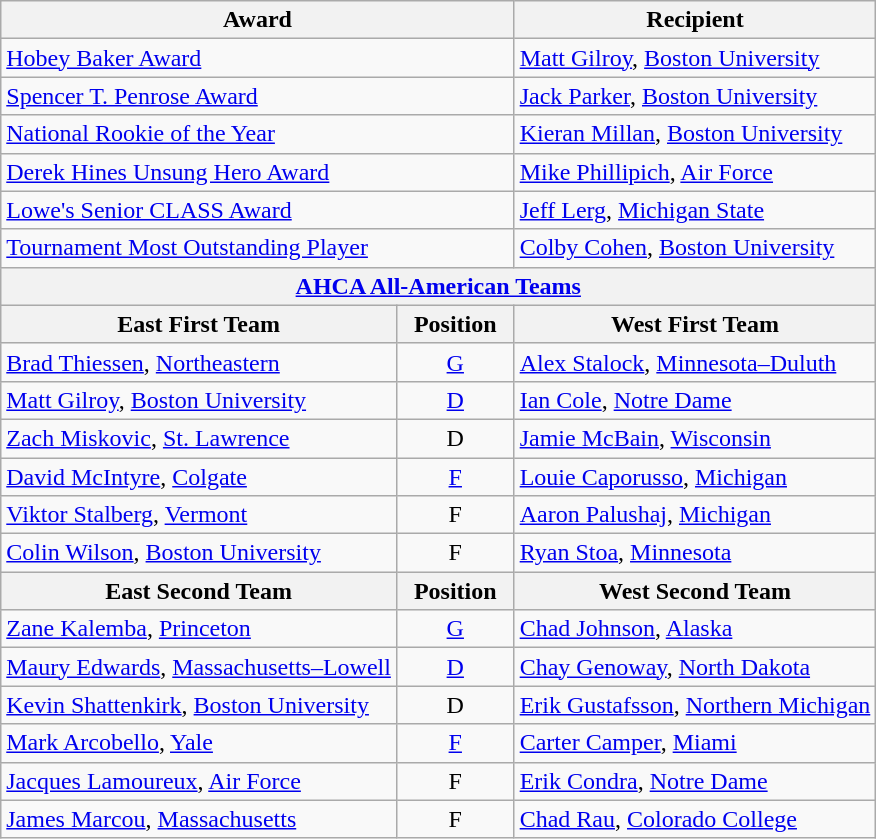<table class="wikitable">
<tr>
<th colspan=2>Award</th>
<th>Recipient</th>
</tr>
<tr>
<td colspan=2><a href='#'>Hobey Baker Award</a></td>
<td><a href='#'>Matt Gilroy</a>, <a href='#'>Boston University</a></td>
</tr>
<tr>
<td colspan=2><a href='#'>Spencer T. Penrose Award</a></td>
<td><a href='#'>Jack Parker</a>, <a href='#'>Boston University</a></td>
</tr>
<tr>
<td colspan=2><a href='#'>National Rookie of the Year</a></td>
<td><a href='#'>Kieran Millan</a>, <a href='#'>Boston University</a></td>
</tr>
<tr>
<td colspan=2><a href='#'>Derek Hines Unsung Hero Award</a></td>
<td><a href='#'>Mike Phillipich</a>, <a href='#'>Air Force</a></td>
</tr>
<tr>
<td colspan=2><a href='#'>Lowe's Senior CLASS Award</a></td>
<td><a href='#'>Jeff Lerg</a>, <a href='#'>Michigan State</a></td>
</tr>
<tr>
<td colspan=2><a href='#'>Tournament Most Outstanding Player</a></td>
<td><a href='#'>Colby Cohen</a>, <a href='#'>Boston University</a></td>
</tr>
<tr>
<th colspan=3><a href='#'>AHCA All-American Teams</a></th>
</tr>
<tr>
<th>East First Team</th>
<th>  Position  </th>
<th>West First Team</th>
</tr>
<tr>
<td><a href='#'>Brad Thiessen</a>, <a href='#'>Northeastern</a></td>
<td align=center><a href='#'>G</a></td>
<td><a href='#'>Alex Stalock</a>, <a href='#'>Minnesota–Duluth</a></td>
</tr>
<tr>
<td><a href='#'>Matt Gilroy</a>, <a href='#'>Boston University</a></td>
<td align=center><a href='#'>D</a></td>
<td><a href='#'>Ian Cole</a>, <a href='#'>Notre Dame</a></td>
</tr>
<tr>
<td><a href='#'>Zach Miskovic</a>, <a href='#'>St. Lawrence</a></td>
<td align=center>D</td>
<td><a href='#'>Jamie McBain</a>, <a href='#'>Wisconsin</a></td>
</tr>
<tr>
<td><a href='#'>David McIntyre</a>, <a href='#'>Colgate</a></td>
<td align=center><a href='#'>F</a></td>
<td><a href='#'>Louie Caporusso</a>, <a href='#'>Michigan</a></td>
</tr>
<tr>
<td><a href='#'>Viktor Stalberg</a>, <a href='#'>Vermont</a></td>
<td align=center>F</td>
<td><a href='#'>Aaron Palushaj</a>, <a href='#'>Michigan</a></td>
</tr>
<tr>
<td><a href='#'>Colin Wilson</a>, <a href='#'>Boston University</a></td>
<td align=center>F</td>
<td><a href='#'>Ryan Stoa</a>, <a href='#'>Minnesota</a></td>
</tr>
<tr>
<th>East Second Team</th>
<th>  Position  </th>
<th>West Second Team</th>
</tr>
<tr>
<td><a href='#'>Zane Kalemba</a>, <a href='#'>Princeton</a></td>
<td align=center><a href='#'>G</a></td>
<td><a href='#'>Chad Johnson</a>, <a href='#'>Alaska</a></td>
</tr>
<tr>
<td><a href='#'>Maury Edwards</a>, <a href='#'>Massachusetts–Lowell</a></td>
<td align=center><a href='#'>D</a></td>
<td><a href='#'>Chay Genoway</a>, <a href='#'>North Dakota</a></td>
</tr>
<tr>
<td><a href='#'>Kevin Shattenkirk</a>, <a href='#'>Boston University</a></td>
<td align=center>D</td>
<td><a href='#'>Erik Gustafsson</a>, <a href='#'>Northern Michigan</a></td>
</tr>
<tr>
<td><a href='#'>Mark Arcobello</a>, <a href='#'>Yale</a></td>
<td align=center><a href='#'>F</a></td>
<td><a href='#'>Carter Camper</a>, <a href='#'>Miami</a></td>
</tr>
<tr>
<td><a href='#'>Jacques Lamoureux</a>, <a href='#'>Air Force</a></td>
<td align=center>F</td>
<td><a href='#'>Erik Condra</a>, <a href='#'>Notre Dame</a></td>
</tr>
<tr>
<td><a href='#'>James Marcou</a>, <a href='#'>Massachusetts</a></td>
<td align=center>F</td>
<td><a href='#'>Chad Rau</a>, <a href='#'>Colorado College</a></td>
</tr>
</table>
